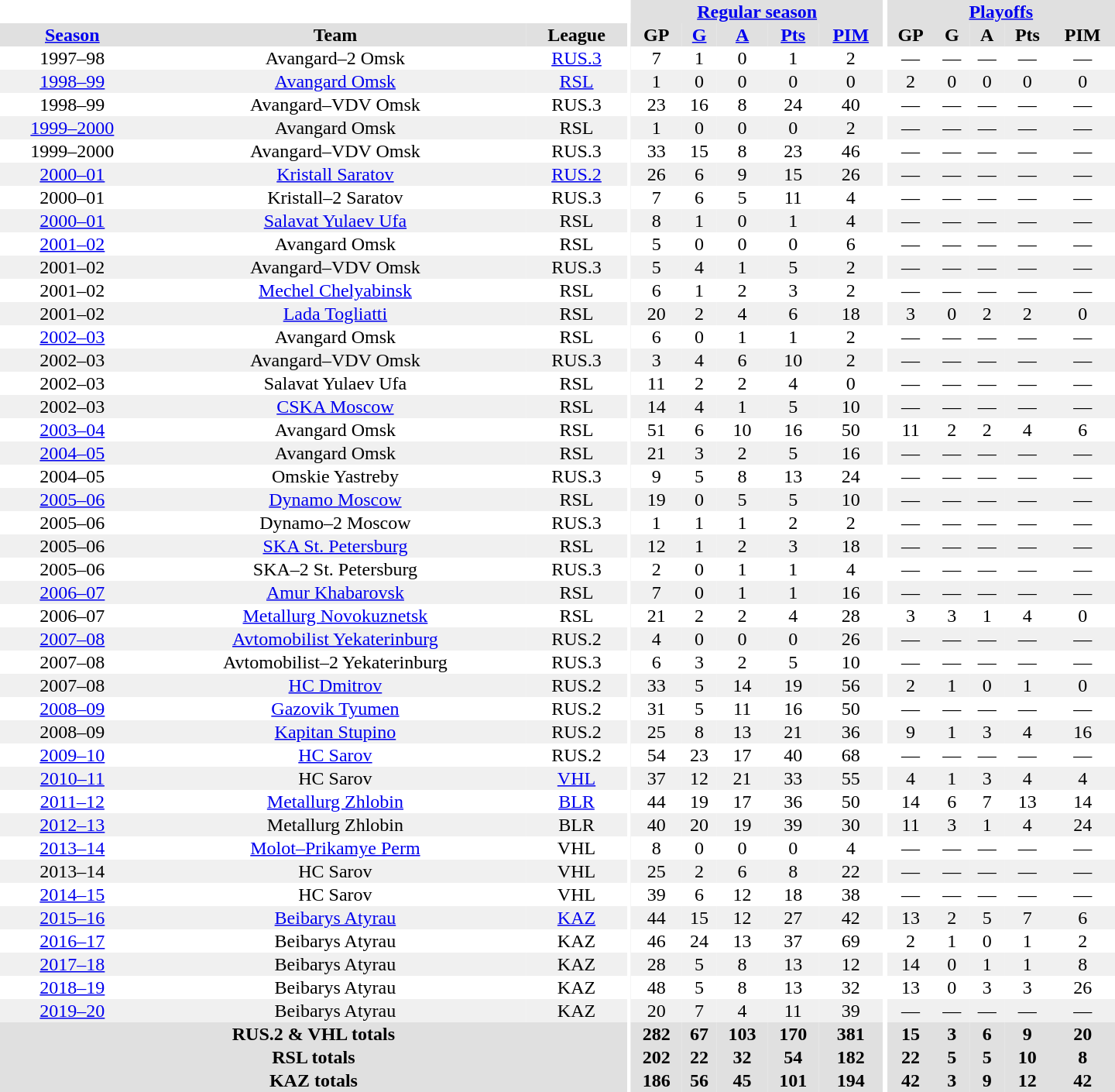<table border="0" cellpadding="1" cellspacing="0" style="text-align:center; width:60em">
<tr bgcolor="#e0e0e0">
<th colspan="3" bgcolor="#ffffff"></th>
<th rowspan="99" bgcolor="#ffffff"></th>
<th colspan="5"><a href='#'>Regular season</a></th>
<th rowspan="99" bgcolor="#ffffff"></th>
<th colspan="5"><a href='#'>Playoffs</a></th>
</tr>
<tr bgcolor="#e0e0e0">
<th><a href='#'>Season</a></th>
<th>Team</th>
<th>League</th>
<th>GP</th>
<th><a href='#'>G</a></th>
<th><a href='#'>A</a></th>
<th><a href='#'>Pts</a></th>
<th><a href='#'>PIM</a></th>
<th>GP</th>
<th>G</th>
<th>A</th>
<th>Pts</th>
<th>PIM</th>
</tr>
<tr>
<td>1997–98</td>
<td>Avangard–2 Omsk</td>
<td><a href='#'>RUS.3</a></td>
<td>7</td>
<td>1</td>
<td>0</td>
<td>1</td>
<td>2</td>
<td>—</td>
<td>—</td>
<td>—</td>
<td>—</td>
<td>—</td>
</tr>
<tr bgcolor="#f0f0f0">
<td><a href='#'>1998–99</a></td>
<td><a href='#'>Avangard Omsk</a></td>
<td><a href='#'>RSL</a></td>
<td>1</td>
<td>0</td>
<td>0</td>
<td>0</td>
<td>0</td>
<td>2</td>
<td>0</td>
<td>0</td>
<td>0</td>
<td>0</td>
</tr>
<tr>
<td>1998–99</td>
<td>Avangard–VDV Omsk</td>
<td>RUS.3</td>
<td>23</td>
<td>16</td>
<td>8</td>
<td>24</td>
<td>40</td>
<td>—</td>
<td>—</td>
<td>—</td>
<td>—</td>
<td>—</td>
</tr>
<tr bgcolor="#f0f0f0">
<td><a href='#'>1999–2000</a></td>
<td>Avangard Omsk</td>
<td>RSL</td>
<td>1</td>
<td>0</td>
<td>0</td>
<td>0</td>
<td>2</td>
<td>—</td>
<td>—</td>
<td>—</td>
<td>—</td>
<td>—</td>
</tr>
<tr>
<td>1999–2000</td>
<td>Avangard–VDV Omsk</td>
<td>RUS.3</td>
<td>33</td>
<td>15</td>
<td>8</td>
<td>23</td>
<td>46</td>
<td>—</td>
<td>—</td>
<td>—</td>
<td>—</td>
<td>—</td>
</tr>
<tr bgcolor="#f0f0f0">
<td><a href='#'>2000–01</a></td>
<td><a href='#'>Kristall Saratov</a></td>
<td><a href='#'>RUS.2</a></td>
<td>26</td>
<td>6</td>
<td>9</td>
<td>15</td>
<td>26</td>
<td>—</td>
<td>—</td>
<td>—</td>
<td>—</td>
<td>—</td>
</tr>
<tr>
<td>2000–01</td>
<td>Kristall–2 Saratov</td>
<td>RUS.3</td>
<td>7</td>
<td>6</td>
<td>5</td>
<td>11</td>
<td>4</td>
<td>—</td>
<td>—</td>
<td>—</td>
<td>—</td>
<td>—</td>
</tr>
<tr bgcolor="#f0f0f0">
<td><a href='#'>2000–01</a></td>
<td><a href='#'>Salavat Yulaev Ufa</a></td>
<td>RSL</td>
<td>8</td>
<td>1</td>
<td>0</td>
<td>1</td>
<td>4</td>
<td>—</td>
<td>—</td>
<td>—</td>
<td>—</td>
<td>—</td>
</tr>
<tr>
<td><a href='#'>2001–02</a></td>
<td>Avangard Omsk</td>
<td>RSL</td>
<td>5</td>
<td>0</td>
<td>0</td>
<td>0</td>
<td>6</td>
<td>—</td>
<td>—</td>
<td>—</td>
<td>—</td>
<td>—</td>
</tr>
<tr bgcolor="#f0f0f0">
<td>2001–02</td>
<td>Avangard–VDV Omsk</td>
<td>RUS.3</td>
<td>5</td>
<td>4</td>
<td>1</td>
<td>5</td>
<td>2</td>
<td>—</td>
<td>—</td>
<td>—</td>
<td>—</td>
<td>—</td>
</tr>
<tr>
<td>2001–02</td>
<td><a href='#'>Mechel Chelyabinsk</a></td>
<td>RSL</td>
<td>6</td>
<td>1</td>
<td>2</td>
<td>3</td>
<td>2</td>
<td>—</td>
<td>—</td>
<td>—</td>
<td>—</td>
<td>—</td>
</tr>
<tr bgcolor="#f0f0f0">
<td>2001–02</td>
<td><a href='#'>Lada Togliatti</a></td>
<td>RSL</td>
<td>20</td>
<td>2</td>
<td>4</td>
<td>6</td>
<td>18</td>
<td>3</td>
<td>0</td>
<td>2</td>
<td>2</td>
<td>0</td>
</tr>
<tr>
<td><a href='#'>2002–03</a></td>
<td>Avangard Omsk</td>
<td>RSL</td>
<td>6</td>
<td>0</td>
<td>1</td>
<td>1</td>
<td>2</td>
<td>—</td>
<td>—</td>
<td>—</td>
<td>—</td>
<td>—</td>
</tr>
<tr bgcolor="#f0f0f0">
<td>2002–03</td>
<td>Avangard–VDV Omsk</td>
<td>RUS.3</td>
<td>3</td>
<td>4</td>
<td>6</td>
<td>10</td>
<td>2</td>
<td>—</td>
<td>—</td>
<td>—</td>
<td>—</td>
<td>—</td>
</tr>
<tr>
<td>2002–03</td>
<td>Salavat Yulaev Ufa</td>
<td>RSL</td>
<td>11</td>
<td>2</td>
<td>2</td>
<td>4</td>
<td>0</td>
<td>—</td>
<td>—</td>
<td>—</td>
<td>—</td>
<td>—</td>
</tr>
<tr bgcolor="#f0f0f0">
<td>2002–03</td>
<td><a href='#'>CSKA Moscow</a></td>
<td>RSL</td>
<td>14</td>
<td>4</td>
<td>1</td>
<td>5</td>
<td>10</td>
<td>—</td>
<td>—</td>
<td>—</td>
<td>—</td>
<td>—</td>
</tr>
<tr>
<td><a href='#'>2003–04</a></td>
<td>Avangard Omsk</td>
<td>RSL</td>
<td>51</td>
<td>6</td>
<td>10</td>
<td>16</td>
<td>50</td>
<td>11</td>
<td>2</td>
<td>2</td>
<td>4</td>
<td>6</td>
</tr>
<tr bgcolor="#f0f0f0">
<td><a href='#'>2004–05</a></td>
<td>Avangard Omsk</td>
<td>RSL</td>
<td>21</td>
<td>3</td>
<td>2</td>
<td>5</td>
<td>16</td>
<td>—</td>
<td>—</td>
<td>—</td>
<td>—</td>
<td>—</td>
</tr>
<tr>
<td>2004–05</td>
<td>Omskie Yastreby</td>
<td>RUS.3</td>
<td>9</td>
<td>5</td>
<td>8</td>
<td>13</td>
<td>24</td>
<td>—</td>
<td>—</td>
<td>—</td>
<td>—</td>
<td>—</td>
</tr>
<tr bgcolor="#f0f0f0">
<td><a href='#'>2005–06</a></td>
<td><a href='#'>Dynamo Moscow</a></td>
<td>RSL</td>
<td>19</td>
<td>0</td>
<td>5</td>
<td>5</td>
<td>10</td>
<td>—</td>
<td>—</td>
<td>—</td>
<td>—</td>
<td>—</td>
</tr>
<tr>
<td>2005–06</td>
<td>Dynamo–2 Moscow</td>
<td>RUS.3</td>
<td>1</td>
<td>1</td>
<td>1</td>
<td>2</td>
<td>2</td>
<td>—</td>
<td>—</td>
<td>—</td>
<td>—</td>
<td>—</td>
</tr>
<tr bgcolor="#f0f0f0">
<td>2005–06</td>
<td><a href='#'>SKA St. Petersburg</a></td>
<td>RSL</td>
<td>12</td>
<td>1</td>
<td>2</td>
<td>3</td>
<td>18</td>
<td>—</td>
<td>—</td>
<td>—</td>
<td>—</td>
<td>—</td>
</tr>
<tr>
<td>2005–06</td>
<td>SKA–2 St. Petersburg</td>
<td>RUS.3</td>
<td>2</td>
<td>0</td>
<td>1</td>
<td>1</td>
<td>4</td>
<td>—</td>
<td>—</td>
<td>—</td>
<td>—</td>
<td>—</td>
</tr>
<tr bgcolor="#f0f0f0">
<td><a href='#'>2006–07</a></td>
<td><a href='#'>Amur Khabarovsk</a></td>
<td>RSL</td>
<td>7</td>
<td>0</td>
<td>1</td>
<td>1</td>
<td>16</td>
<td>—</td>
<td>—</td>
<td>—</td>
<td>—</td>
<td>—</td>
</tr>
<tr>
<td>2006–07</td>
<td><a href='#'>Metallurg Novokuznetsk</a></td>
<td>RSL</td>
<td>21</td>
<td>2</td>
<td>2</td>
<td>4</td>
<td>28</td>
<td>3</td>
<td>3</td>
<td>1</td>
<td>4</td>
<td>0</td>
</tr>
<tr bgcolor="#f0f0f0">
<td><a href='#'>2007–08</a></td>
<td><a href='#'>Avtomobilist Yekaterinburg</a></td>
<td>RUS.2</td>
<td>4</td>
<td>0</td>
<td>0</td>
<td>0</td>
<td>26</td>
<td>—</td>
<td>—</td>
<td>—</td>
<td>—</td>
<td>—</td>
</tr>
<tr>
<td>2007–08</td>
<td>Avtomobilist–2 Yekaterinburg</td>
<td>RUS.3</td>
<td>6</td>
<td>3</td>
<td>2</td>
<td>5</td>
<td>10</td>
<td>—</td>
<td>—</td>
<td>—</td>
<td>—</td>
<td>—</td>
</tr>
<tr bgcolor="#f0f0f0">
<td>2007–08</td>
<td><a href='#'>HC Dmitrov</a></td>
<td>RUS.2</td>
<td>33</td>
<td>5</td>
<td>14</td>
<td>19</td>
<td>56</td>
<td>2</td>
<td>1</td>
<td>0</td>
<td>1</td>
<td>0</td>
</tr>
<tr>
<td><a href='#'>2008–09</a></td>
<td><a href='#'>Gazovik Tyumen</a></td>
<td>RUS.2</td>
<td>31</td>
<td>5</td>
<td>11</td>
<td>16</td>
<td>50</td>
<td>—</td>
<td>—</td>
<td>—</td>
<td>—</td>
<td>—</td>
</tr>
<tr bgcolor="#f0f0f0">
<td>2008–09</td>
<td><a href='#'>Kapitan Stupino</a></td>
<td>RUS.2</td>
<td>25</td>
<td>8</td>
<td>13</td>
<td>21</td>
<td>36</td>
<td>9</td>
<td>1</td>
<td>3</td>
<td>4</td>
<td>16</td>
</tr>
<tr>
<td><a href='#'>2009–10</a></td>
<td><a href='#'>HC Sarov</a></td>
<td>RUS.2</td>
<td>54</td>
<td>23</td>
<td>17</td>
<td>40</td>
<td>68</td>
<td>—</td>
<td>—</td>
<td>—</td>
<td>—</td>
<td>—</td>
</tr>
<tr bgcolor="#f0f0f0">
<td><a href='#'>2010–11</a></td>
<td>HC Sarov</td>
<td><a href='#'>VHL</a></td>
<td>37</td>
<td>12</td>
<td>21</td>
<td>33</td>
<td>55</td>
<td>4</td>
<td>1</td>
<td>3</td>
<td>4</td>
<td>4</td>
</tr>
<tr>
<td><a href='#'>2011–12</a></td>
<td><a href='#'>Metallurg Zhlobin</a></td>
<td><a href='#'>BLR</a></td>
<td>44</td>
<td>19</td>
<td>17</td>
<td>36</td>
<td>50</td>
<td>14</td>
<td>6</td>
<td>7</td>
<td>13</td>
<td>14</td>
</tr>
<tr bgcolor="#f0f0f0">
<td><a href='#'>2012–13</a></td>
<td>Metallurg Zhlobin</td>
<td>BLR</td>
<td>40</td>
<td>20</td>
<td>19</td>
<td>39</td>
<td>30</td>
<td>11</td>
<td>3</td>
<td>1</td>
<td>4</td>
<td>24</td>
</tr>
<tr>
<td><a href='#'>2013–14</a></td>
<td><a href='#'>Molot–Prikamye Perm</a></td>
<td>VHL</td>
<td>8</td>
<td>0</td>
<td>0</td>
<td>0</td>
<td>4</td>
<td>—</td>
<td>—</td>
<td>—</td>
<td>—</td>
<td>—</td>
</tr>
<tr bgcolor="#f0f0f0">
<td>2013–14</td>
<td>HC Sarov</td>
<td>VHL</td>
<td>25</td>
<td>2</td>
<td>6</td>
<td>8</td>
<td>22</td>
<td>—</td>
<td>—</td>
<td>—</td>
<td>—</td>
<td>—</td>
</tr>
<tr>
<td><a href='#'>2014–15</a></td>
<td>HC Sarov</td>
<td>VHL</td>
<td>39</td>
<td>6</td>
<td>12</td>
<td>18</td>
<td>38</td>
<td>—</td>
<td>—</td>
<td>—</td>
<td>—</td>
<td>—</td>
</tr>
<tr bgcolor="#f0f0f0">
<td><a href='#'>2015–16</a></td>
<td><a href='#'>Beibarys Atyrau</a></td>
<td><a href='#'>KAZ</a></td>
<td>44</td>
<td>15</td>
<td>12</td>
<td>27</td>
<td>42</td>
<td>13</td>
<td>2</td>
<td>5</td>
<td>7</td>
<td>6</td>
</tr>
<tr>
<td><a href='#'>2016–17</a></td>
<td>Beibarys Atyrau</td>
<td>KAZ</td>
<td>46</td>
<td>24</td>
<td>13</td>
<td>37</td>
<td>69</td>
<td>2</td>
<td>1</td>
<td>0</td>
<td>1</td>
<td>2</td>
</tr>
<tr bgcolor="#f0f0f0">
<td><a href='#'>2017–18</a></td>
<td>Beibarys Atyrau</td>
<td>KAZ</td>
<td>28</td>
<td>5</td>
<td>8</td>
<td>13</td>
<td>12</td>
<td>14</td>
<td>0</td>
<td>1</td>
<td>1</td>
<td>8</td>
</tr>
<tr>
<td><a href='#'>2018–19</a></td>
<td>Beibarys Atyrau</td>
<td>KAZ</td>
<td>48</td>
<td>5</td>
<td>8</td>
<td>13</td>
<td>32</td>
<td>13</td>
<td>0</td>
<td>3</td>
<td>3</td>
<td>26</td>
</tr>
<tr bgcolor="#f0f0f0">
<td><a href='#'>2019–20</a></td>
<td>Beibarys Atyrau</td>
<td>KAZ</td>
<td>20</td>
<td>7</td>
<td>4</td>
<td>11</td>
<td>39</td>
<td>—</td>
<td>—</td>
<td>—</td>
<td>—</td>
<td>—</td>
</tr>
<tr bgcolor="#e0e0e0">
<th colspan="3">RUS.2 & VHL totals</th>
<th>282</th>
<th>67</th>
<th>103</th>
<th>170</th>
<th>381</th>
<th>15</th>
<th>3</th>
<th>6</th>
<th>9</th>
<th>20</th>
</tr>
<tr bgcolor="#e0e0e0">
<th colspan="3">RSL totals</th>
<th>202</th>
<th>22</th>
<th>32</th>
<th>54</th>
<th>182</th>
<th>22</th>
<th>5</th>
<th>5</th>
<th>10</th>
<th>8</th>
</tr>
<tr bgcolor="#e0e0e0">
<th colspan="3">KAZ totals</th>
<th>186</th>
<th>56</th>
<th>45</th>
<th>101</th>
<th>194</th>
<th>42</th>
<th>3</th>
<th>9</th>
<th>12</th>
<th>42</th>
</tr>
</table>
